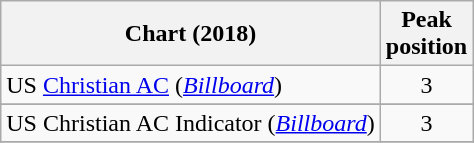<table class="wikitable sortable plainrowheaders" style="text-align:center">
<tr>
<th scope="col">Chart (2018)</th>
<th scope="col">Peak<br> position</th>
</tr>
<tr>
<td align="left">US <a href='#'>Christian AC</a> (<em><a href='#'>Billboard</a></em>)</td>
<td>3</td>
</tr>
<tr>
</tr>
<tr>
</tr>
<tr>
<td align="left">US Christian AC Indicator (<em><a href='#'>Billboard</a></em>)</td>
<td align="center">3</td>
</tr>
<tr>
</tr>
</table>
